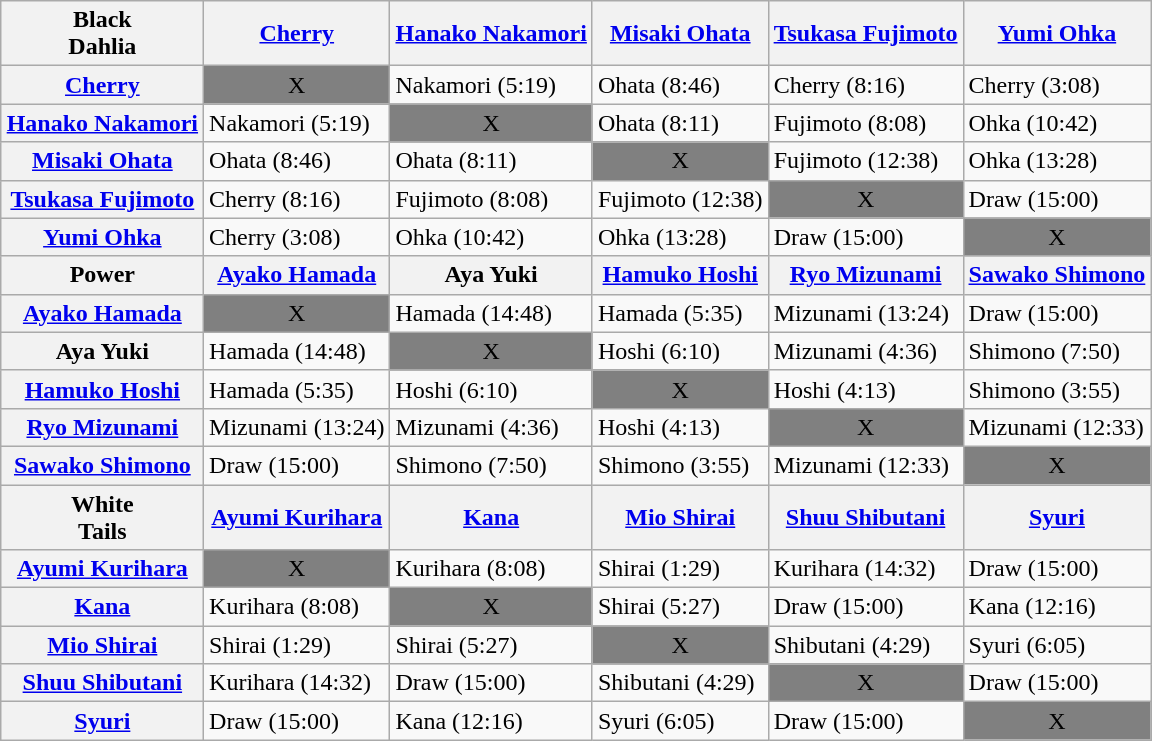<table class="wikitable" align=center style="margin: 1em auto 1em auto">
<tr>
<th>Black<br>Dahlia</th>
<th><a href='#'>Cherry</a></th>
<th><a href='#'>Hanako Nakamori</a></th>
<th><a href='#'>Misaki Ohata</a></th>
<th><a href='#'>Tsukasa Fujimoto</a></th>
<th><a href='#'>Yumi Ohka</a></th>
</tr>
<tr>
<th><a href='#'>Cherry</a></th>
<td bgcolor=grey align="center">X</td>
<td>Nakamori (5:19)</td>
<td>Ohata (8:46)</td>
<td>Cherry (8:16)</td>
<td>Cherry (3:08)</td>
</tr>
<tr>
<th><a href='#'>Hanako Nakamori</a></th>
<td>Nakamori (5:19)</td>
<td bgcolor=grey align="center">X</td>
<td>Ohata (8:11)</td>
<td>Fujimoto (8:08)</td>
<td>Ohka (10:42)</td>
</tr>
<tr>
<th><a href='#'>Misaki Ohata</a></th>
<td>Ohata (8:46)</td>
<td>Ohata (8:11)</td>
<td bgcolor=grey align="center">X</td>
<td>Fujimoto (12:38)</td>
<td>Ohka (13:28)</td>
</tr>
<tr>
<th><a href='#'>Tsukasa Fujimoto</a></th>
<td>Cherry (8:16)</td>
<td>Fujimoto (8:08)</td>
<td>Fujimoto (12:38)</td>
<td bgcolor=grey align="center">X</td>
<td>Draw (15:00)</td>
</tr>
<tr>
<th><a href='#'>Yumi Ohka</a></th>
<td>Cherry (3:08)</td>
<td>Ohka (10:42)</td>
<td>Ohka (13:28)</td>
<td>Draw (15:00)</td>
<td bgcolor=grey align="center">X</td>
</tr>
<tr>
<th>Power</th>
<th><a href='#'>Ayako Hamada</a></th>
<th>Aya Yuki</th>
<th><a href='#'>Hamuko Hoshi</a></th>
<th><a href='#'>Ryo Mizunami</a></th>
<th><a href='#'>Sawako Shimono</a></th>
</tr>
<tr>
<th><a href='#'>Ayako Hamada</a></th>
<td bgcolor=grey align="center">X</td>
<td>Hamada (14:48)</td>
<td>Hamada (5:35)</td>
<td>Mizunami (13:24)</td>
<td>Draw (15:00)</td>
</tr>
<tr>
<th>Aya Yuki</th>
<td>Hamada (14:48)</td>
<td bgcolor=grey align="center">X</td>
<td>Hoshi (6:10)</td>
<td>Mizunami (4:36)</td>
<td>Shimono (7:50)</td>
</tr>
<tr>
<th><a href='#'>Hamuko Hoshi</a></th>
<td>Hamada (5:35)</td>
<td>Hoshi (6:10)</td>
<td bgcolor=grey align="center">X</td>
<td>Hoshi (4:13)</td>
<td>Shimono (3:55)</td>
</tr>
<tr>
<th><a href='#'>Ryo Mizunami</a></th>
<td>Mizunami (13:24)</td>
<td>Mizunami (4:36)</td>
<td>Hoshi (4:13)</td>
<td bgcolor=grey align="center">X</td>
<td>Mizunami (12:33)</td>
</tr>
<tr>
<th><a href='#'>Sawako Shimono</a></th>
<td>Draw (15:00)</td>
<td>Shimono (7:50)</td>
<td>Shimono (3:55)</td>
<td>Mizunami (12:33)</td>
<td bgcolor=grey align="center">X</td>
</tr>
<tr>
<th>White<br>Tails</th>
<th><a href='#'>Ayumi Kurihara</a></th>
<th><a href='#'>Kana</a></th>
<th><a href='#'>Mio Shirai</a></th>
<th><a href='#'>Shuu Shibutani</a></th>
<th><a href='#'>Syuri</a></th>
</tr>
<tr>
<th><a href='#'>Ayumi Kurihara</a></th>
<td bgcolor=grey align="center">X</td>
<td>Kurihara (8:08)</td>
<td>Shirai (1:29)</td>
<td>Kurihara (14:32)</td>
<td>Draw (15:00)</td>
</tr>
<tr>
<th><a href='#'>Kana</a></th>
<td>Kurihara (8:08)</td>
<td bgcolor=grey align="center">X</td>
<td>Shirai (5:27)</td>
<td>Draw (15:00)</td>
<td>Kana (12:16)</td>
</tr>
<tr>
<th><a href='#'>Mio Shirai</a></th>
<td>Shirai (1:29)</td>
<td>Shirai (5:27)</td>
<td bgcolor=grey align="center">X</td>
<td>Shibutani (4:29)</td>
<td>Syuri (6:05)</td>
</tr>
<tr>
<th><a href='#'>Shuu Shibutani</a></th>
<td>Kurihara (14:32)</td>
<td>Draw (15:00)</td>
<td>Shibutani (4:29)</td>
<td bgcolor=grey align="center">X</td>
<td>Draw (15:00)</td>
</tr>
<tr>
<th><a href='#'>Syuri</a></th>
<td>Draw (15:00)</td>
<td>Kana (12:16)</td>
<td>Syuri (6:05)</td>
<td>Draw (15:00)</td>
<td bgcolor=grey align="center">X</td>
</tr>
</table>
